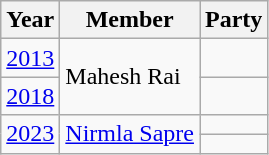<table class="wikitable sortable">
<tr>
<th>Year</th>
<th>Member</th>
<th colspan=2>Party</th>
</tr>
<tr>
<td><a href='#'>2013</a></td>
<td rowspan=2>Mahesh Rai</td>
<td></td>
</tr>
<tr>
<td><a href='#'>2018</a></td>
</tr>
<tr>
<td rowspan="2"><a href='#'>2023</a></td>
<td rowspan="2"><a href='#'>Nirmla Sapre</a></td>
<td></td>
</tr>
<tr>
<td></td>
</tr>
</table>
